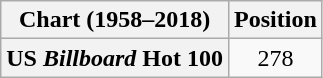<table class="wikitable plainrowheaders">
<tr>
<th>Chart (1958–2018)</th>
<th>Position</th>
</tr>
<tr>
<th scope="row">US <em>Billboard</em> Hot 100</th>
<td style="text-align:center;">278</td>
</tr>
</table>
